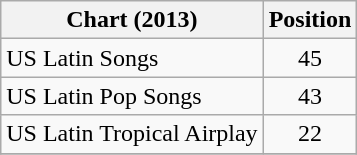<table class="wikitable">
<tr>
<th scope="col">Chart (2013)</th>
<th scope="col">Position</th>
</tr>
<tr>
<td>US Latin Songs</td>
<td style="text-align:center;">45</td>
</tr>
<tr>
<td>US Latin Pop Songs</td>
<td style="text-align:center;">43</td>
</tr>
<tr>
<td>US Latin Tropical Airplay</td>
<td style="text-align:center;">22</td>
</tr>
<tr>
</tr>
</table>
